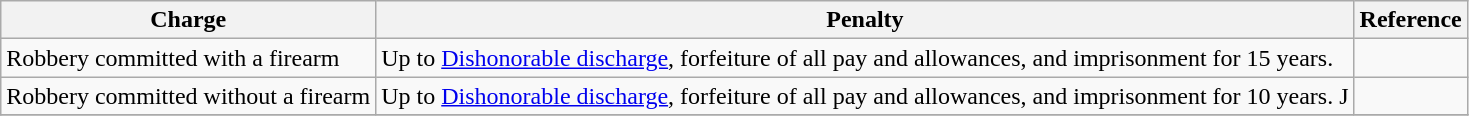<table class="wikitable">
<tr>
<th>Charge</th>
<th>Penalty</th>
<th>Reference</th>
</tr>
<tr>
<td>Robbery committed with a firearm</td>
<td>Up to <a href='#'>Dishonorable discharge</a>, forfeiture of all pay and allowances, and imprisonment for 15 years.</td>
<td></td>
</tr>
<tr>
<td>Robbery committed without a firearm</td>
<td>Up to <a href='#'>Dishonorable discharge</a>, forfeiture of all pay and allowances, and imprisonment for 10 years.  J</td>
<td></td>
</tr>
<tr>
</tr>
</table>
